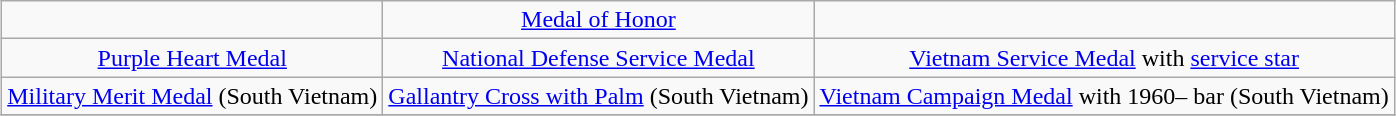<table class="wikitable" style="margin:1em auto; text-align:center;">
<tr>
<td></td>
<td><a href='#'>Medal of Honor</a></td>
<td></td>
</tr>
<tr>
<td><a href='#'>Purple Heart Medal</a></td>
<td><a href='#'>National Defense Service Medal</a></td>
<td><a href='#'>Vietnam Service Medal</a> with <a href='#'>service star</a></td>
</tr>
<tr>
<td><a href='#'>Military Merit Medal</a> (South Vietnam)</td>
<td><a href='#'>Gallantry Cross with Palm</a> (South Vietnam)</td>
<td><a href='#'>Vietnam Campaign Medal</a> with 1960– bar (South Vietnam)</td>
</tr>
<tr>
</tr>
</table>
